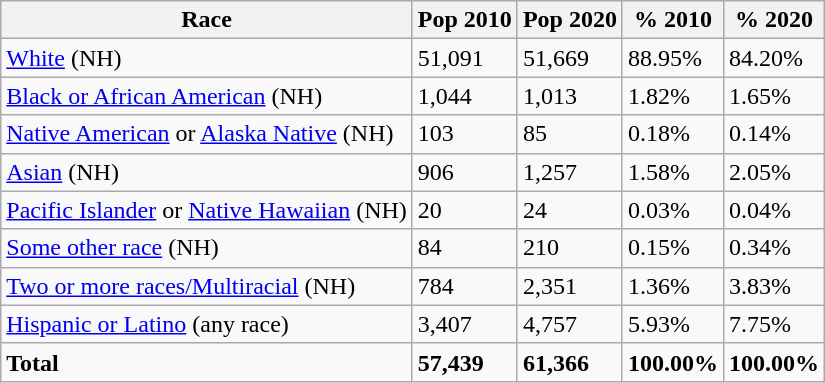<table class="wikitable">
<tr>
<th>Race</th>
<th>Pop 2010</th>
<th>Pop 2020</th>
<th>% 2010</th>
<th>% 2020</th>
</tr>
<tr>
<td><a href='#'>White</a> (NH)</td>
<td>51,091</td>
<td>51,669</td>
<td>88.95%</td>
<td>84.20%</td>
</tr>
<tr>
<td><a href='#'>Black or African American</a> (NH)</td>
<td>1,044</td>
<td>1,013</td>
<td>1.82%</td>
<td>1.65%</td>
</tr>
<tr>
<td><a href='#'>Native American</a> or <a href='#'>Alaska Native</a> (NH)</td>
<td>103</td>
<td>85</td>
<td>0.18%</td>
<td>0.14%</td>
</tr>
<tr>
<td><a href='#'>Asian</a> (NH)</td>
<td>906</td>
<td>1,257</td>
<td>1.58%</td>
<td>2.05%</td>
</tr>
<tr>
<td><a href='#'>Pacific Islander</a> or <a href='#'>Native Hawaiian</a> (NH)</td>
<td>20</td>
<td>24</td>
<td>0.03%</td>
<td>0.04%</td>
</tr>
<tr>
<td><a href='#'>Some other race</a> (NH)</td>
<td>84</td>
<td>210</td>
<td>0.15%</td>
<td>0.34%</td>
</tr>
<tr>
<td><a href='#'>Two or more races/Multiracial</a> (NH)</td>
<td>784</td>
<td>2,351</td>
<td>1.36%</td>
<td>3.83%</td>
</tr>
<tr>
<td><a href='#'>Hispanic or Latino</a> (any race)</td>
<td>3,407</td>
<td>4,757</td>
<td>5.93%</td>
<td>7.75%</td>
</tr>
<tr>
<td><strong>Total</strong></td>
<td><strong>57,439</strong></td>
<td><strong>61,366</strong></td>
<td><strong>100.00%</strong></td>
<td><strong>100.00%</strong></td>
</tr>
</table>
